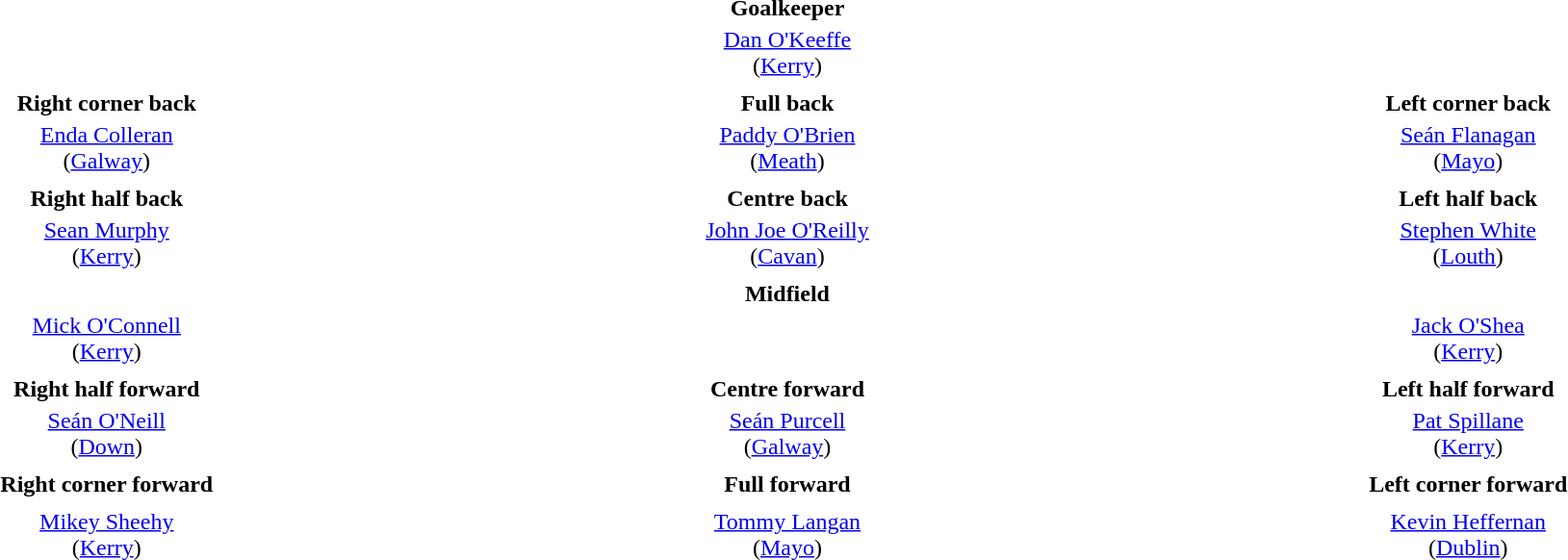<table border="0" style="width:100%;">
<tr>
<td></td>
</tr>
<tr>
<td style="width:25%;"></td>
<td style="width:50%; text-align:center;"><strong>Goalkeeper</strong></td>
<td style="width:25%;"></td>
</tr>
<tr>
<td style="width:25%;"></td>
<td style="width:25%; text-align:center;"><a href='#'>Dan O'Keeffe</a><br>(<a href='#'>Kerry</a>)</td>
<td style="width:25%;"></td>
</tr>
<tr>
<td></td>
</tr>
<tr>
<td style="width:25%; text-align:center;"><strong>Right corner back</strong></td>
<td style="width:50%; text-align:center;"><strong>Full back</strong></td>
<td style="width:25%; text-align:center;"><strong>Left corner back</strong></td>
<td></td>
</tr>
<tr style="text-align:center;">
<td style="width:25%; "><a href='#'>Enda Colleran</a><br>(<a href='#'>Galway</a>)</td>
<td style="width:25%; "><a href='#'>Paddy O'Brien</a><br>(<a href='#'>Meath</a>)</td>
<td style="width:25%; "><a href='#'>Seán Flanagan</a><br>(<a href='#'>Mayo</a>)</td>
</tr>
<tr>
<td></td>
</tr>
<tr style="text-align:center;">
<td style="width:25%; "><strong>Right half back</strong></td>
<td style="width:50%; "><strong>Centre back</strong></td>
<td style="width:25%; "><strong>Left half back</strong></td>
</tr>
<tr style="text-align:center;">
<td style="width:25%; "><a href='#'>Sean Murphy</a><br>(<a href='#'>Kerry</a>)</td>
<td style="width:25%; "><a href='#'>John Joe O'Reilly</a><br>(<a href='#'>Cavan</a>)</td>
<td style="width:25%; "><a href='#'>Stephen White</a><br>(<a href='#'>Louth</a>)</td>
</tr>
<tr>
<td></td>
</tr>
<tr>
<td style="width:25%;"></td>
<td style="width:50%; text-align:center;"><strong>Midfield</strong></td>
</tr>
<tr style="text-align:center;" Aodhan Gallager (Antrim)>
<td style="width:25%; "><a href='#'>Mick O'Connell</a><br>(<a href='#'>Kerry</a>)</td>
<td style="width:50%; text-align:center;"></td>
<td style="width:25%; "><a href='#'>Jack O'Shea</a><br>(<a href='#'>Kerry</a>)</td>
</tr>
<tr>
<td></td>
</tr>
<tr style="text-align:center;">
<td style="width:25%; "><strong>Right half forward</strong></td>
<td style="width:50%; "><strong>Centre forward</strong></td>
<td style="width:25%; "><strong>Left half forward</strong></td>
</tr>
<tr style="text-align:center;">
<td style="width:25%; "><a href='#'>Seán O'Neill</a><br>(<a href='#'>Down</a>)</td>
<td style="width:25%; "><a href='#'>Seán Purcell</a><br>(<a href='#'>Galway</a>)</td>
<td style="width:25%; "><a href='#'>Pat Spillane</a><br>(<a href='#'>Kerry</a>)</td>
</tr>
<tr>
<td></td>
</tr>
<tr style="text-align:center;">
<td style="width:25%; "><strong>Right corner forward</strong></td>
<td style="width:50%; "><strong>Full forward</strong></td>
<td style="width:25%; "><strong>Left corner forward</strong></td>
</tr>
<tr>
<td></td>
</tr>
<tr style="text-align:center;">
<td style="width:25%; "><a href='#'>Mikey Sheehy</a><br>(<a href='#'>Kerry</a>)</td>
<td style="width:25%; "><a href='#'>Tommy Langan</a><br>(<a href='#'>Mayo</a>)</td>
<td style="width:25%; "><a href='#'>Kevin Heffernan</a><br>(<a href='#'>Dublin</a>)</td>
</tr>
</table>
